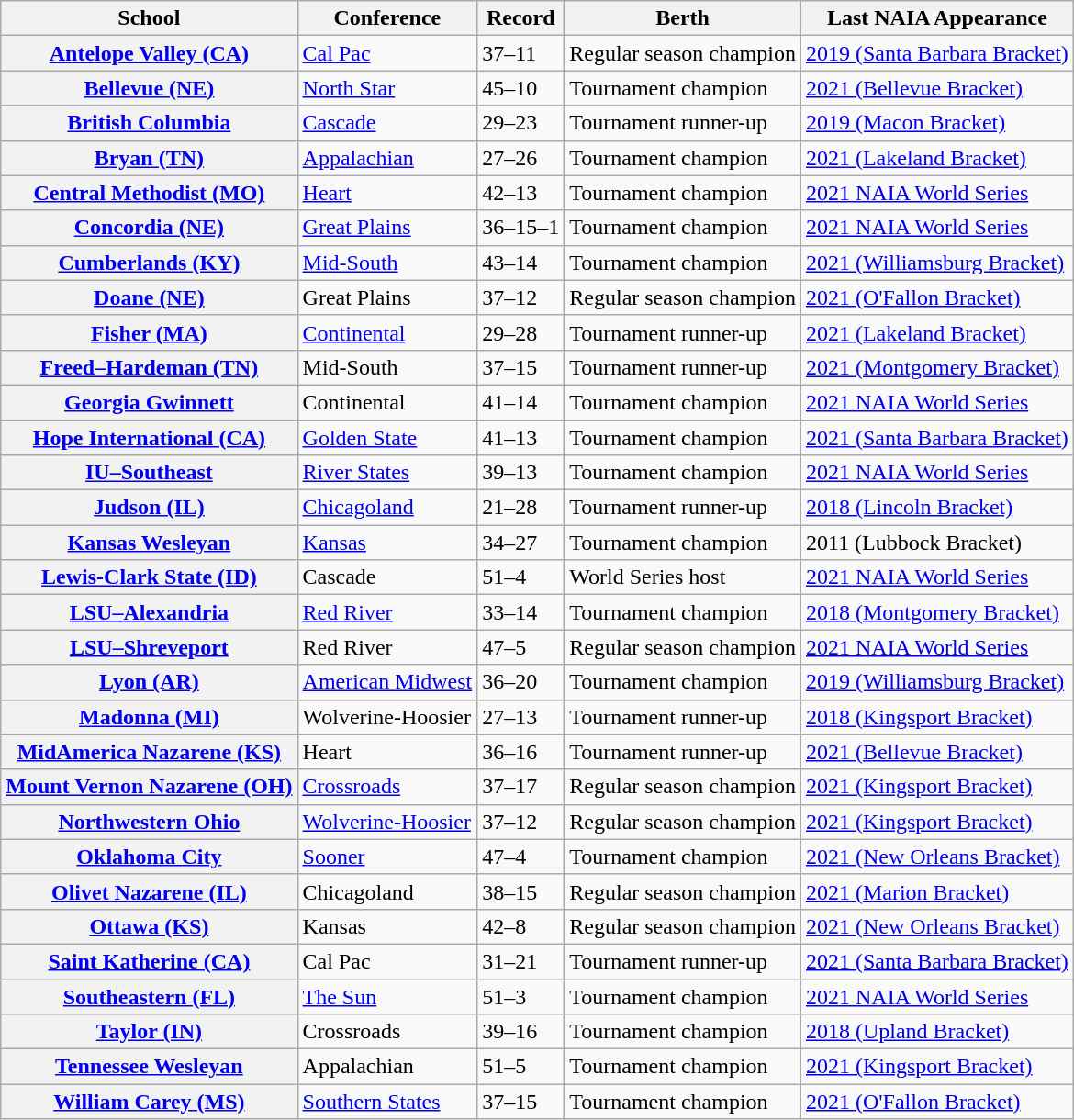<table class = "wikitable sortable plainrowheaders">
<tr>
<th>School</th>
<th>Conference</th>
<th>Record</th>
<th>Berth</th>
<th>Last NAIA Appearance</th>
</tr>
<tr>
<th scope="row"><a href='#'>Antelope Valley (CA)</a></th>
<td><a href='#'>Cal Pac</a></td>
<td>37–11</td>
<td>Regular season champion</td>
<td><a href='#'>2019 (Santa Barbara Bracket)</a></td>
</tr>
<tr>
<th scope="row"><a href='#'>Bellevue (NE)</a></th>
<td><a href='#'>North Star</a></td>
<td>45–10</td>
<td>Tournament champion</td>
<td><a href='#'>2021 (Bellevue Bracket)</a></td>
</tr>
<tr>
<th scope="row"><a href='#'>British Columbia</a></th>
<td><a href='#'>Cascade</a></td>
<td>29–23</td>
<td>Tournament runner-up</td>
<td><a href='#'>2019 (Macon Bracket)</a></td>
</tr>
<tr>
<th scope="row"><a href='#'>Bryan (TN)</a></th>
<td><a href='#'>Appalachian</a></td>
<td>27–26</td>
<td>Tournament champion</td>
<td><a href='#'>2021 (Lakeland Bracket)</a></td>
</tr>
<tr>
<th scope="row"><a href='#'>Central Methodist (MO)</a></th>
<td><a href='#'>Heart</a></td>
<td>42–13</td>
<td>Tournament champion</td>
<td><a href='#'>2021 NAIA World Series</a></td>
</tr>
<tr>
<th scope="row"><a href='#'>Concordia (NE)</a></th>
<td><a href='#'>Great Plains</a></td>
<td>36–15–1</td>
<td>Tournament champion</td>
<td><a href='#'>2021 NAIA World Series</a></td>
</tr>
<tr>
<th scope="row"><a href='#'>Cumberlands (KY)</a></th>
<td><a href='#'>Mid-South</a></td>
<td>43–14</td>
<td>Tournament champion</td>
<td><a href='#'>2021 (Williamsburg Bracket)</a></td>
</tr>
<tr>
<th scope="row"><a href='#'>Doane (NE)</a></th>
<td>Great Plains</td>
<td>37–12</td>
<td>Regular season champion</td>
<td><a href='#'>2021 (O'Fallon Bracket)</a></td>
</tr>
<tr>
<th scope="row"><a href='#'>Fisher (MA)</a></th>
<td><a href='#'>Continental</a></td>
<td>29–28</td>
<td>Tournament runner-up</td>
<td><a href='#'>2021 (Lakeland Bracket)</a></td>
</tr>
<tr>
<th scope="row"><a href='#'>Freed–Hardeman (TN)</a></th>
<td>Mid-South</td>
<td>37–15</td>
<td>Tournament runner-up</td>
<td><a href='#'>2021 (Montgomery Bracket)</a></td>
</tr>
<tr>
<th scope="row"><a href='#'>Georgia Gwinnett</a></th>
<td>Continental</td>
<td>41–14</td>
<td>Tournament champion</td>
<td><a href='#'>2021 NAIA World Series</a></td>
</tr>
<tr>
<th scope="row"><a href='#'>Hope International (CA)</a></th>
<td><a href='#'>Golden State</a></td>
<td>41–13</td>
<td>Tournament champion</td>
<td><a href='#'>2021 (Santa Barbara Bracket)</a></td>
</tr>
<tr>
<th scope="row"><a href='#'>IU–Southeast</a></th>
<td><a href='#'>River States</a></td>
<td>39–13</td>
<td>Tournament champion</td>
<td><a href='#'>2021 NAIA World Series</a></td>
</tr>
<tr>
<th scope="row"><a href='#'>Judson (IL)</a></th>
<td><a href='#'>Chicagoland</a></td>
<td>21–28</td>
<td>Tournament runner-up</td>
<td><a href='#'>2018 (Lincoln Bracket)</a></td>
</tr>
<tr>
<th scope="row"><a href='#'>Kansas Wesleyan</a></th>
<td><a href='#'>Kansas</a></td>
<td>34–27</td>
<td>Tournament champion</td>
<td>2011 (Lubbock Bracket)</td>
</tr>
<tr>
<th scope="row"><a href='#'>Lewis-Clark State (ID)</a></th>
<td>Cascade</td>
<td>51–4</td>
<td>World Series host</td>
<td><a href='#'>2021 NAIA World Series</a></td>
</tr>
<tr>
<th scope="row"><a href='#'>LSU–Alexandria</a></th>
<td><a href='#'>Red River</a></td>
<td>33–14</td>
<td>Tournament champion</td>
<td><a href='#'>2018 (Montgomery Bracket)</a></td>
</tr>
<tr>
<th scope="row"><a href='#'>LSU–Shreveport</a></th>
<td>Red River</td>
<td>47–5</td>
<td>Regular season champion</td>
<td><a href='#'>2021 NAIA World Series</a></td>
</tr>
<tr>
<th scope="row"><a href='#'>Lyon (AR)</a></th>
<td><a href='#'>American Midwest</a></td>
<td>36–20</td>
<td>Tournament champion</td>
<td><a href='#'>2019 (Williamsburg Bracket)</a></td>
</tr>
<tr>
<th scope="row"><a href='#'>Madonna (MI)</a></th>
<td>Wolverine-Hoosier</td>
<td>27–13</td>
<td>Tournament runner-up</td>
<td><a href='#'>2018 (Kingsport Bracket)</a></td>
</tr>
<tr>
<th scope="row"><a href='#'>MidAmerica Nazarene (KS)</a></th>
<td>Heart</td>
<td>36–16</td>
<td>Tournament runner-up</td>
<td><a href='#'>2021 (Bellevue Bracket)</a></td>
</tr>
<tr>
<th scope="row"><a href='#'>Mount Vernon Nazarene (OH)</a></th>
<td><a href='#'>Crossroads</a></td>
<td>37–17</td>
<td>Regular season champion</td>
<td><a href='#'>2021 (Kingsport Bracket)</a></td>
</tr>
<tr>
<th scope="row"><a href='#'>Northwestern Ohio</a></th>
<td><a href='#'>Wolverine-Hoosier</a></td>
<td>37–12</td>
<td>Regular season champion</td>
<td><a href='#'>2021 (Kingsport Bracket)</a></td>
</tr>
<tr>
<th scope="row"><a href='#'>Oklahoma City</a></th>
<td><a href='#'>Sooner</a></td>
<td>47–4</td>
<td>Tournament champion</td>
<td><a href='#'>2021 (New Orleans Bracket)</a></td>
</tr>
<tr>
<th scope="row"><a href='#'>Olivet Nazarene (IL)</a></th>
<td>Chicagoland</td>
<td>38–15</td>
<td>Regular season champion</td>
<td><a href='#'>2021 (Marion Bracket)</a></td>
</tr>
<tr>
<th scope="row"><a href='#'>Ottawa (KS)</a></th>
<td>Kansas</td>
<td>42–8</td>
<td>Regular season champion</td>
<td><a href='#'>2021 (New Orleans Bracket)</a></td>
</tr>
<tr>
<th scope="row"><a href='#'>Saint Katherine (CA)</a></th>
<td>Cal Pac</td>
<td>31–21</td>
<td>Tournament runner-up</td>
<td><a href='#'>2021 (Santa Barbara Bracket)</a></td>
</tr>
<tr>
<th scope="row"><a href='#'>Southeastern (FL)</a></th>
<td><a href='#'>The Sun</a></td>
<td>51–3</td>
<td>Tournament champion</td>
<td><a href='#'>2021 NAIA World Series</a></td>
</tr>
<tr>
<th scope="row"><a href='#'>Taylor (IN)</a></th>
<td>Crossroads</td>
<td>39–16</td>
<td>Tournament champion</td>
<td><a href='#'>2018 (Upland Bracket)</a></td>
</tr>
<tr>
<th scope="row"><a href='#'>Tennessee Wesleyan</a></th>
<td>Appalachian</td>
<td>51–5</td>
<td>Tournament champion</td>
<td><a href='#'>2021 (Kingsport Bracket)</a></td>
</tr>
<tr>
<th scope="row"><a href='#'>William Carey (MS)</a></th>
<td><a href='#'>Southern States</a></td>
<td>37–15</td>
<td>Tournament champion</td>
<td><a href='#'>2021 (O'Fallon Bracket)</a></td>
</tr>
</table>
